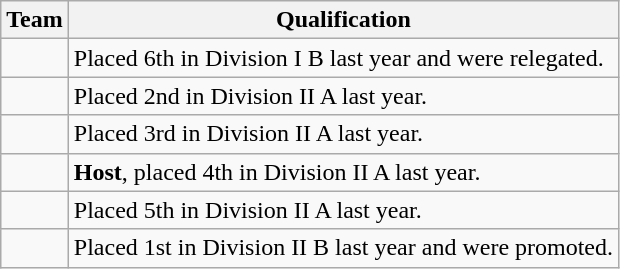<table class="wikitable">
<tr>
<th>Team</th>
<th>Qualification</th>
</tr>
<tr>
<td></td>
<td>Placed 6th in Division I B last year and were relegated.</td>
</tr>
<tr>
<td></td>
<td>Placed 2nd in Division II A last year.</td>
</tr>
<tr>
<td></td>
<td>Placed 3rd in Division II A last year.</td>
</tr>
<tr>
<td></td>
<td><strong>Host</strong>, placed 4th in Division II A last year.</td>
</tr>
<tr>
<td></td>
<td>Placed 5th in Division II A last year.</td>
</tr>
<tr>
<td></td>
<td>Placed 1st in Division II B last year and were promoted.</td>
</tr>
</table>
